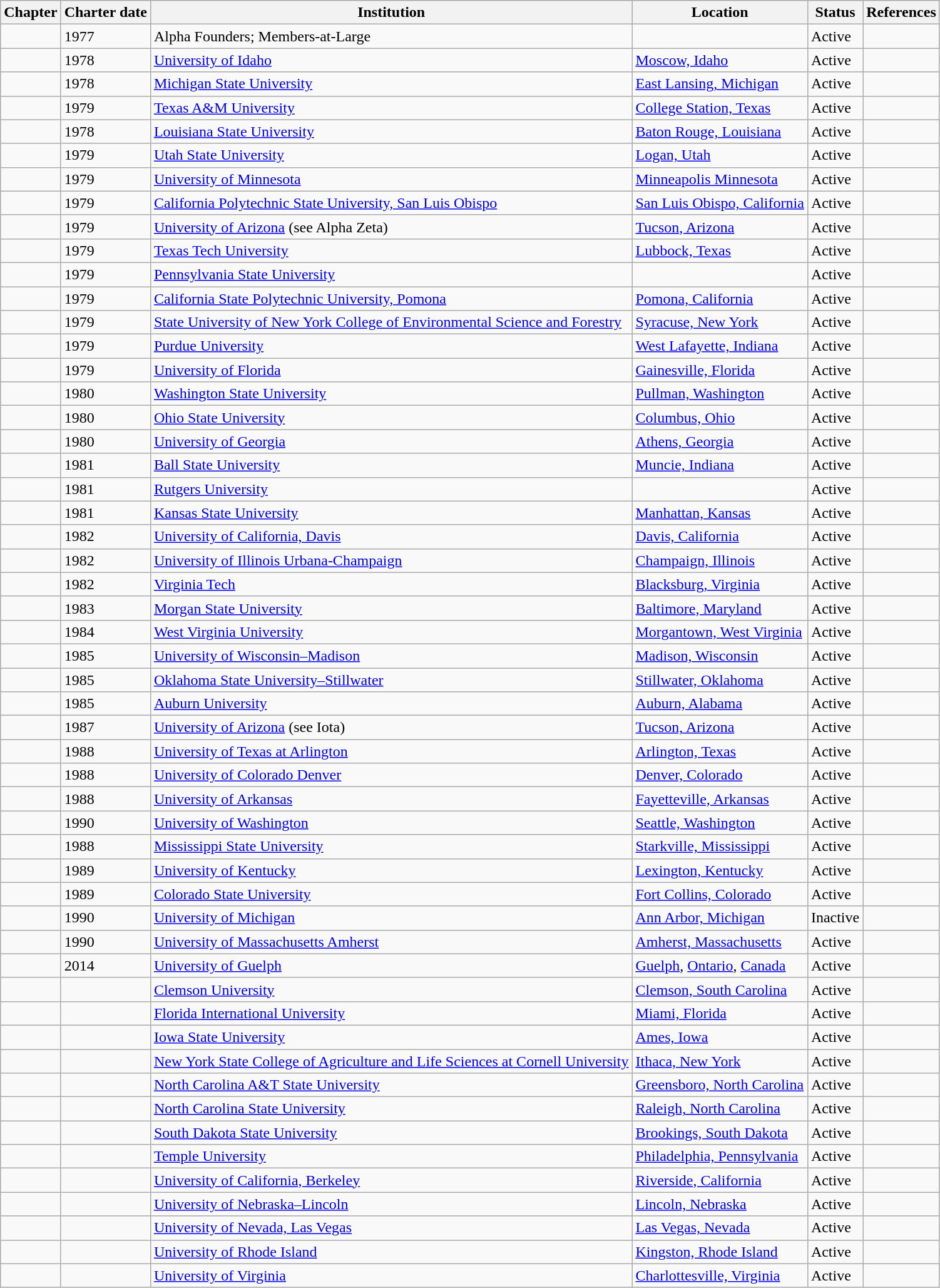<table class="wikitable sortable">
<tr>
<th>Chapter</th>
<th>Charter date</th>
<th>Institution</th>
<th>Location</th>
<th>Status</th>
<th>References</th>
</tr>
<tr>
<td><strong></strong></td>
<td>1977</td>
<td>Alpha Founders; Members-at-Large</td>
<td></td>
<td>Active</td>
<td></td>
</tr>
<tr>
<td><strong></strong></td>
<td>1978</td>
<td><a href='#'>University of Idaho</a></td>
<td><a href='#'>Moscow, Idaho</a></td>
<td>Active</td>
<td></td>
</tr>
<tr>
<td><strong></strong></td>
<td>1978</td>
<td><a href='#'>Michigan State University</a></td>
<td><a href='#'>East Lansing, Michigan</a></td>
<td>Active</td>
<td></td>
</tr>
<tr>
<td><strong></strong></td>
<td>1979</td>
<td><a href='#'>Texas A&M University</a></td>
<td><a href='#'>College Station, Texas</a></td>
<td>Active</td>
<td></td>
</tr>
<tr>
<td><strong></strong></td>
<td>1978</td>
<td><a href='#'>Louisiana State University</a></td>
<td><a href='#'>Baton Rouge, Louisiana</a></td>
<td>Active</td>
<td></td>
</tr>
<tr>
<td><strong></strong></td>
<td>1979</td>
<td><a href='#'>Utah State University</a></td>
<td><a href='#'>Logan, Utah</a></td>
<td>Active</td>
<td></td>
</tr>
<tr>
<td><strong></strong></td>
<td>1979</td>
<td><a href='#'>University of Minnesota</a></td>
<td><a href='#'>Minneapolis Minnesota</a></td>
<td>Active</td>
<td></td>
</tr>
<tr>
<td><strong></strong></td>
<td>1979</td>
<td><a href='#'>California Polytechnic State University, San Luis Obispo</a></td>
<td><a href='#'>San Luis Obispo, California</a></td>
<td>Active</td>
<td></td>
</tr>
<tr>
<td><strong></strong></td>
<td>1979</td>
<td><a href='#'>University of Arizona</a> (see Alpha Zeta)</td>
<td><a href='#'>Tucson, Arizona</a></td>
<td>Active</td>
<td></td>
</tr>
<tr>
<td><strong></strong></td>
<td>1979</td>
<td><a href='#'>Texas Tech University</a></td>
<td><a href='#'>Lubbock, Texas</a></td>
<td>Active</td>
<td></td>
</tr>
<tr>
<td><strong></strong></td>
<td>1979</td>
<td><a href='#'>Pennsylvania State University</a></td>
<td></td>
<td>Active</td>
<td></td>
</tr>
<tr>
<td><strong></strong></td>
<td>1979</td>
<td><a href='#'>California State Polytechnic University, Pomona</a></td>
<td><a href='#'>Pomona, California</a></td>
<td>Active</td>
<td></td>
</tr>
<tr>
<td><strong></strong></td>
<td>1979</td>
<td><a href='#'>State University of New York College of Environmental Science and Forestry</a></td>
<td><a href='#'>Syracuse, New York</a></td>
<td>Active</td>
<td></td>
</tr>
<tr>
<td><strong></strong></td>
<td>1979</td>
<td><a href='#'>Purdue University</a></td>
<td><a href='#'>West Lafayette, Indiana</a></td>
<td>Active</td>
<td></td>
</tr>
<tr>
<td><strong></strong></td>
<td>1979</td>
<td><a href='#'>University of Florida</a></td>
<td><a href='#'>Gainesville, Florida</a></td>
<td>Active</td>
<td></td>
</tr>
<tr>
<td><strong></strong></td>
<td>1980</td>
<td><a href='#'>Washington State University</a></td>
<td><a href='#'>Pullman, Washington</a></td>
<td>Active</td>
<td></td>
</tr>
<tr>
<td><strong></strong></td>
<td>1980</td>
<td><a href='#'>Ohio State University</a></td>
<td><a href='#'>Columbus, Ohio</a></td>
<td>Active</td>
<td></td>
</tr>
<tr>
<td><strong></strong></td>
<td>1980</td>
<td><a href='#'>University of Georgia</a></td>
<td><a href='#'>Athens, Georgia</a></td>
<td>Active</td>
<td></td>
</tr>
<tr>
<td><strong></strong></td>
<td>1981</td>
<td><a href='#'>Ball State University</a></td>
<td><a href='#'>Muncie, Indiana</a></td>
<td>Active</td>
<td></td>
</tr>
<tr>
<td><strong></strong></td>
<td>1981</td>
<td><a href='#'>Rutgers University</a></td>
<td></td>
<td>Active</td>
<td></td>
</tr>
<tr>
<td><strong></strong></td>
<td>1981</td>
<td><a href='#'>Kansas State University</a></td>
<td><a href='#'>Manhattan, Kansas</a></td>
<td>Active</td>
<td></td>
</tr>
<tr>
<td><strong></strong></td>
<td>1982</td>
<td><a href='#'>University of California, Davis</a></td>
<td><a href='#'>Davis, California</a></td>
<td>Active</td>
<td></td>
</tr>
<tr>
<td><strong></strong></td>
<td>1982</td>
<td><a href='#'>University of Illinois Urbana-Champaign</a></td>
<td><a href='#'>Champaign, Illinois</a></td>
<td>Active</td>
<td></td>
</tr>
<tr>
<td><strong></strong></td>
<td>1982</td>
<td><a href='#'>Virginia Tech</a></td>
<td><a href='#'>Blacksburg, Virginia</a></td>
<td>Active</td>
<td></td>
</tr>
<tr>
<td><strong></strong></td>
<td>1983</td>
<td><a href='#'>Morgan State University</a></td>
<td><a href='#'>Baltimore, Maryland</a></td>
<td>Active</td>
<td></td>
</tr>
<tr>
<td><strong></strong></td>
<td>1984</td>
<td><a href='#'>West Virginia University</a></td>
<td><a href='#'>Morgantown, West Virginia</a></td>
<td>Active</td>
<td></td>
</tr>
<tr>
<td><strong></strong></td>
<td>1985</td>
<td><a href='#'>University of Wisconsin–Madison</a></td>
<td><a href='#'>Madison, Wisconsin</a></td>
<td>Active</td>
<td></td>
</tr>
<tr>
<td><strong></strong></td>
<td>1985</td>
<td><a href='#'>Oklahoma State University–Stillwater</a></td>
<td><a href='#'>Stillwater, Oklahoma</a></td>
<td>Active</td>
<td></td>
</tr>
<tr>
<td><strong></strong></td>
<td>1985</td>
<td><a href='#'>Auburn University</a></td>
<td><a href='#'>Auburn, Alabama</a></td>
<td>Active</td>
<td></td>
</tr>
<tr>
<td><strong></strong></td>
<td>1987</td>
<td><a href='#'>University of Arizona</a> (see Iota)</td>
<td><a href='#'>Tucson, Arizona</a></td>
<td>Active</td>
<td></td>
</tr>
<tr>
<td><strong></strong></td>
<td>1988</td>
<td><a href='#'>University of Texas at Arlington</a></td>
<td><a href='#'>Arlington, Texas</a></td>
<td>Active</td>
<td></td>
</tr>
<tr>
<td><strong></strong></td>
<td>1988</td>
<td><a href='#'>University of Colorado Denver</a></td>
<td><a href='#'>Denver, Colorado</a></td>
<td>Active</td>
<td></td>
</tr>
<tr>
<td><strong></strong></td>
<td>1988</td>
<td><a href='#'>University of Arkansas</a></td>
<td><a href='#'>Fayetteville, Arkansas</a></td>
<td>Active</td>
<td></td>
</tr>
<tr>
<td><strong></strong></td>
<td>1990</td>
<td><a href='#'>University of Washington</a></td>
<td><a href='#'>Seattle, Washington</a></td>
<td>Active</td>
<td></td>
</tr>
<tr>
<td><strong></strong></td>
<td>1988</td>
<td><a href='#'>Mississippi State University</a></td>
<td><a href='#'>Starkville, Mississippi</a> </td>
<td>Active</td>
<td></td>
</tr>
<tr>
<td><strong></strong></td>
<td>1989</td>
<td><a href='#'>University of Kentucky</a></td>
<td><a href='#'>Lexington, Kentucky</a></td>
<td>Active</td>
<td></td>
</tr>
<tr>
<td><strong></strong></td>
<td>1989</td>
<td><a href='#'>Colorado State University</a></td>
<td><a href='#'>Fort Collins, Colorado</a></td>
<td>Active</td>
<td></td>
</tr>
<tr>
<td><em></em></td>
<td>1990</td>
<td><a href='#'>University of Michigan</a></td>
<td><a href='#'>Ann Arbor, Michigan</a></td>
<td>Inactive</td>
<td></td>
</tr>
<tr>
<td><strong></strong></td>
<td>1990</td>
<td><a href='#'>University of Massachusetts Amherst</a></td>
<td><a href='#'>Amherst, Massachusetts</a></td>
<td>Active</td>
<td></td>
</tr>
<tr>
<td></td>
<td>2014</td>
<td><a href='#'>University of Guelph</a></td>
<td><a href='#'>Guelph</a>, <a href='#'>Ontario</a>, <a href='#'>Canada</a></td>
<td>Active</td>
<td></td>
</tr>
<tr>
<td></td>
<td></td>
<td><a href='#'>Clemson University</a></td>
<td><a href='#'>Clemson, South Carolina</a></td>
<td>Active</td>
<td></td>
</tr>
<tr>
<td></td>
<td></td>
<td><a href='#'>Florida International University</a></td>
<td><a href='#'>Miami, Florida</a></td>
<td>Active</td>
<td></td>
</tr>
<tr>
<td></td>
<td></td>
<td><a href='#'>Iowa State University</a></td>
<td><a href='#'>Ames, Iowa</a></td>
<td>Active</td>
<td></td>
</tr>
<tr>
<td></td>
<td></td>
<td><a href='#'>New York State College of Agriculture and Life Sciences at Cornell University</a></td>
<td><a href='#'>Ithaca, New York</a></td>
<td>Active</td>
<td></td>
</tr>
<tr>
<td></td>
<td></td>
<td><a href='#'>North Carolina A&T State University</a></td>
<td><a href='#'>Greensboro, North Carolina</a></td>
<td>Active</td>
<td></td>
</tr>
<tr>
<td></td>
<td></td>
<td><a href='#'>North Carolina State University</a></td>
<td><a href='#'>Raleigh, North Carolina</a></td>
<td>Active</td>
<td></td>
</tr>
<tr>
<td></td>
<td></td>
<td><a href='#'>South Dakota State University</a></td>
<td><a href='#'>Brookings, South Dakota</a></td>
<td>Active</td>
<td></td>
</tr>
<tr>
<td></td>
<td></td>
<td><a href='#'>Temple University</a></td>
<td><a href='#'>Philadelphia, Pennsylvania</a></td>
<td>Active</td>
<td></td>
</tr>
<tr>
<td></td>
<td></td>
<td><a href='#'>University of California, Berkeley</a></td>
<td><a href='#'>Riverside, California</a></td>
<td>Active</td>
<td></td>
</tr>
<tr>
<td></td>
<td></td>
<td><a href='#'>University of Nebraska–Lincoln</a></td>
<td><a href='#'>Lincoln, Nebraska</a></td>
<td>Active</td>
<td></td>
</tr>
<tr>
<td></td>
<td></td>
<td><a href='#'>University of Nevada, Las Vegas</a></td>
<td><a href='#'>Las Vegas, Nevada</a></td>
<td>Active</td>
<td></td>
</tr>
<tr>
<td></td>
<td></td>
<td><a href='#'>University of Rhode Island</a></td>
<td><a href='#'>Kingston, Rhode Island</a></td>
<td>Active</td>
<td></td>
</tr>
<tr>
<td></td>
<td></td>
<td><a href='#'>University of Virginia</a></td>
<td><a href='#'>Charlottesville, Virginia</a></td>
<td>Active</td>
<td></td>
</tr>
</table>
